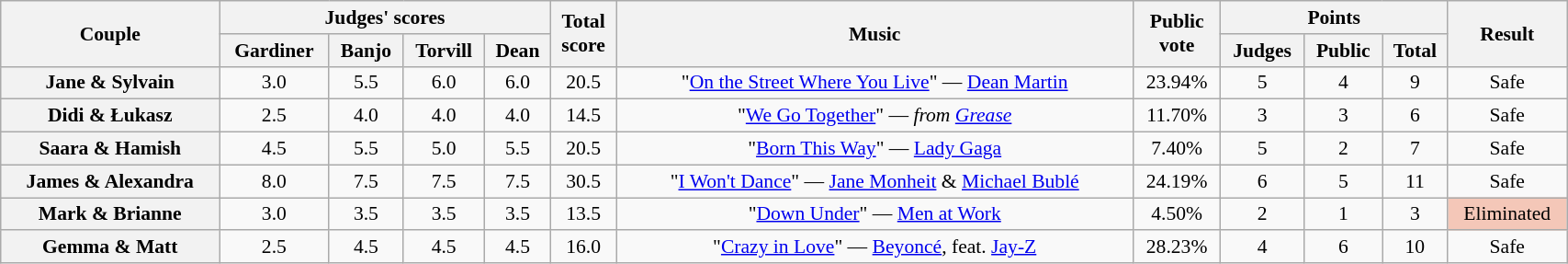<table class="wikitable sortable" style="text-align:center; font-size:90%; width:90%">
<tr>
<th scope="col" rowspan=2>Couple</th>
<th scope="col" colspan=4 class="unsortable">Judges' scores</th>
<th scope="col" rowspan=2>Total<br>score</th>
<th scope="col" rowspan=2 class="unsortable">Music</th>
<th scope="col" rowspan=2>Public<br>vote</th>
<th scope="col" colspan=3 class="unsortable">Points</th>
<th scope="col" rowspan=2 class="unsortable">Result</th>
</tr>
<tr>
<th class="unsortable">Gardiner</th>
<th class="unsortable">Banjo</th>
<th class="unsortable">Torvill</th>
<th class="unsortable">Dean</th>
<th class="unsortable">Judges</th>
<th class="unsortable">Public</th>
<th class="unsortable">Total</th>
</tr>
<tr>
<th scope="row">Jane & Sylvain</th>
<td>3.0</td>
<td>5.5</td>
<td>6.0</td>
<td>6.0</td>
<td>20.5</td>
<td>"<a href='#'>On the Street Where You Live</a>" — <a href='#'>Dean Martin</a></td>
<td>23.94%</td>
<td>5</td>
<td>4</td>
<td>9</td>
<td>Safe</td>
</tr>
<tr>
<th scope="row">Didi & Łukasz</th>
<td>2.5</td>
<td>4.0</td>
<td>4.0</td>
<td>4.0</td>
<td>14.5</td>
<td>"<a href='#'>We Go Together</a>" — <em>from <a href='#'>Grease</a></em></td>
<td>11.70%</td>
<td>3</td>
<td>3</td>
<td>6</td>
<td>Safe</td>
</tr>
<tr>
<th scope="row">Saara & Hamish</th>
<td>4.5</td>
<td>5.5</td>
<td>5.0</td>
<td>5.5</td>
<td>20.5</td>
<td>"<a href='#'>Born This Way</a>" — <a href='#'>Lady Gaga</a></td>
<td>7.40%</td>
<td>5</td>
<td>2</td>
<td>7</td>
<td>Safe</td>
</tr>
<tr>
<th scope="row">James & Alexandra</th>
<td>8.0</td>
<td>7.5</td>
<td>7.5</td>
<td>7.5</td>
<td>30.5</td>
<td>"<a href='#'>I Won't Dance</a>" — <a href='#'>Jane Monheit</a> & <a href='#'>Michael Bublé</a></td>
<td>24.19%</td>
<td>6</td>
<td>5</td>
<td>11</td>
<td>Safe</td>
</tr>
<tr>
<th scope="row">Mark & Brianne</th>
<td>3.0</td>
<td>3.5</td>
<td>3.5</td>
<td>3.5</td>
<td>13.5</td>
<td>"<a href='#'>Down Under</a>" — <a href='#'>Men at Work</a></td>
<td>4.50%</td>
<td>2</td>
<td>1</td>
<td>3</td>
<td bgcolor="f4c7b8">Eliminated</td>
</tr>
<tr>
<th scope="row">Gemma & Matt</th>
<td>2.5</td>
<td>4.5</td>
<td>4.5</td>
<td>4.5</td>
<td>16.0</td>
<td>"<a href='#'>Crazy in Love</a>" — <a href='#'>Beyoncé</a>, feat. <a href='#'>Jay-Z</a></td>
<td>28.23%</td>
<td>4</td>
<td>6</td>
<td>10</td>
<td>Safe</td>
</tr>
</table>
